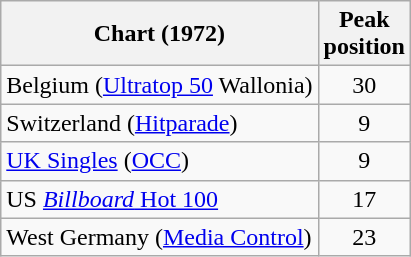<table class="wikitable sortable">
<tr>
<th>Chart (1972)</th>
<th>Peak<br>position</th>
</tr>
<tr>
<td>Belgium (<a href='#'>Ultratop 50</a> Wallonia)</td>
<td align="center">30</td>
</tr>
<tr>
<td>Switzerland (<a href='#'>Hitparade</a>)</td>
<td align="center">9</td>
</tr>
<tr>
<td><a href='#'>UK Singles</a> (<a href='#'>OCC</a>)</td>
<td align="center">9</td>
</tr>
<tr>
<td>US <a href='#'><em>Billboard</em> Hot 100</a></td>
<td align="center">17</td>
</tr>
<tr>
<td>West Germany (<a href='#'>Media Control</a>)</td>
<td align="center">23</td>
</tr>
</table>
